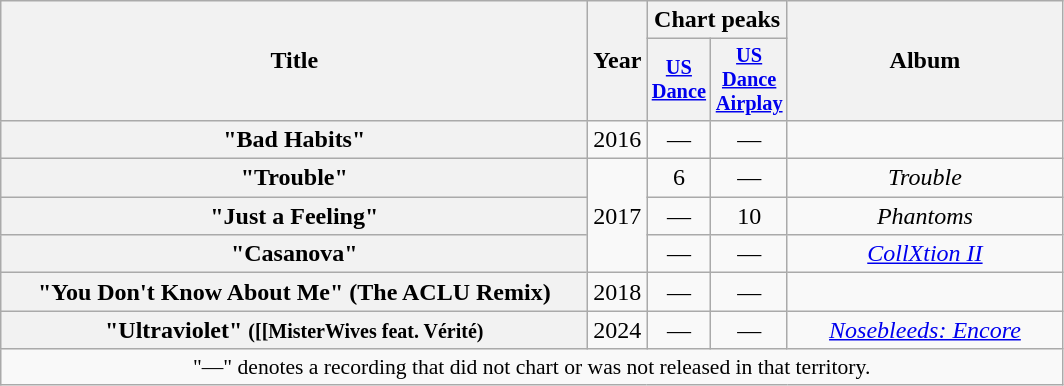<table class="wikitable plainrowheaders" style="text-align:center;">
<tr>
<th scope="col" rowspan="2" style="width:24em;">Title</th>
<th scope="col" rowspan="2">Year</th>
<th scope="col" colspan="2">Chart peaks</th>
<th scope="col" rowspan="2" style="width:11em;">Album</th>
</tr>
<tr>
<th scope="col" style="width:2.5em;font-size:85%;"><a href='#'>US<br>Dance</a><br></th>
<th scope="col" style="width:2.5em;font-size:85%;"><a href='#'>US<br>Dance<br>Airplay</a><br></th>
</tr>
<tr>
<th scope="row">"Bad Habits"<br></th>
<td>2016</td>
<td>—</td>
<td>—</td>
<td></td>
</tr>
<tr>
<th scope="row">"Trouble"<br></th>
<td rowspan="3">2017</td>
<td>6</td>
<td>—</td>
<td><em>Trouble</em></td>
</tr>
<tr>
<th scope="row">"Just a Feeling"<br></th>
<td>—</td>
<td>10</td>
<td><em>Phantoms</em></td>
</tr>
<tr>
<th scope="row">"Casanova"<br></th>
<td>—</td>
<td>—</td>
<td><em><a href='#'>CollXtion II</a></em></td>
</tr>
<tr>
<th scope="row">"You Don't Know About Me" (The ACLU Remix)<br></th>
<td>2018</td>
<td>—</td>
<td>—</td>
<td></td>
</tr>
<tr>
<th scope="row">"Ultraviolet" <small>([[MisterWives feat. Vérité)</small></th>
<td>2024</td>
<td>—</td>
<td>—</td>
<td><em><a href='#'>Nosebleeds: Encore</a></td>
</tr>
<tr>
<td colspan="5" style="font-size:90%">"—" denotes a recording that did not chart or was not released in that territory.</td>
</tr>
</table>
